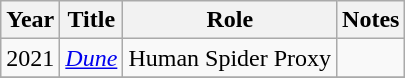<table class="wikitable">
<tr>
<th>Year</th>
<th>Title</th>
<th>Role</th>
<th>Notes</th>
</tr>
<tr>
<td>2021</td>
<td><em><a href='#'>Dune</a></em></td>
<td>Human Spider Proxy</td>
<td></td>
</tr>
<tr>
</tr>
</table>
